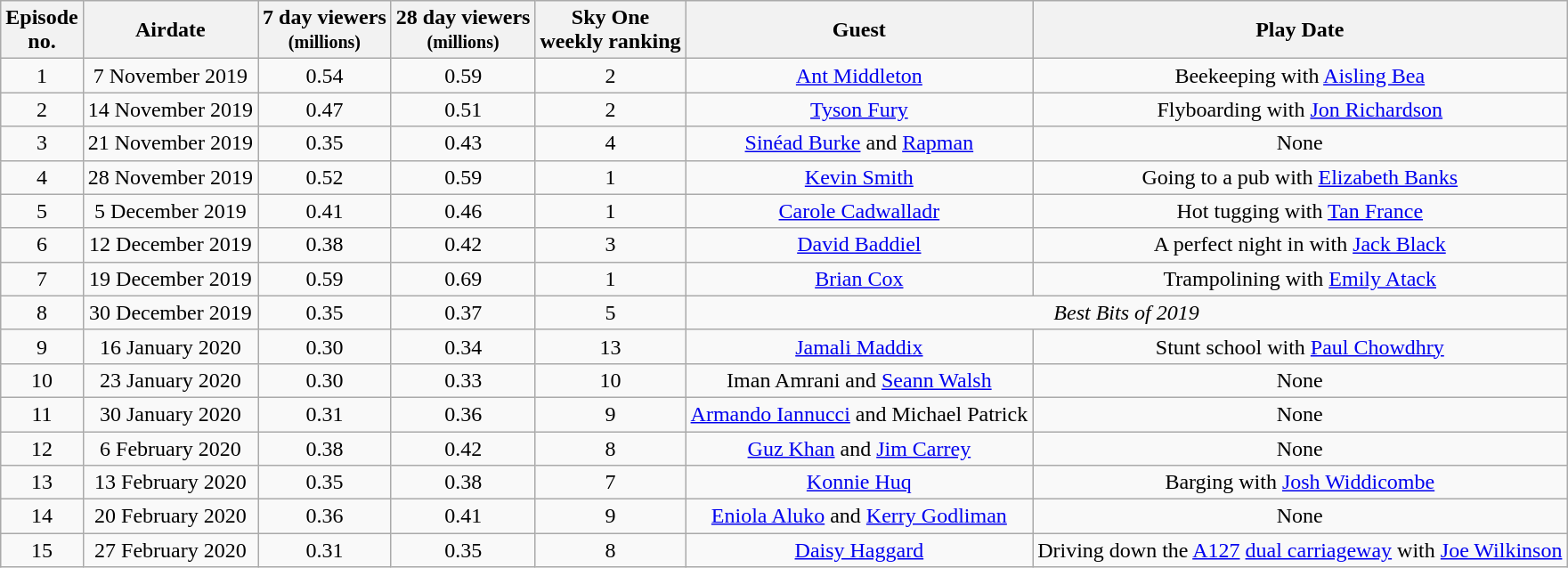<table class="wikitable" style="text-align:center;">
<tr>
<th>Episode<br>no.</th>
<th>Airdate</th>
<th>7 day viewers<br><small>(millions)</small></th>
<th>28 day viewers<br><small>(millions)</small></th>
<th>Sky One<br>weekly ranking</th>
<th>Guest</th>
<th>Play Date</th>
</tr>
<tr>
<td>1</td>
<td>7 November 2019</td>
<td>0.54</td>
<td>0.59</td>
<td>2</td>
<td><a href='#'>Ant Middleton</a></td>
<td>Beekeeping with <a href='#'>Aisling Bea</a></td>
</tr>
<tr>
<td>2</td>
<td>14 November 2019</td>
<td>0.47</td>
<td>0.51</td>
<td>2</td>
<td><a href='#'>Tyson Fury</a></td>
<td>Flyboarding with <a href='#'>Jon Richardson</a></td>
</tr>
<tr>
<td>3</td>
<td>21 November 2019</td>
<td>0.35</td>
<td>0.43</td>
<td>4</td>
<td><a href='#'>Sinéad Burke</a> and <a href='#'>Rapman</a></td>
<td>None</td>
</tr>
<tr>
<td>4</td>
<td>28 November 2019</td>
<td>0.52</td>
<td>0.59</td>
<td>1</td>
<td><a href='#'>Kevin Smith</a></td>
<td>Going to a pub with <a href='#'>Elizabeth Banks</a></td>
</tr>
<tr>
<td>5</td>
<td>5 December 2019</td>
<td>0.41</td>
<td>0.46</td>
<td>1</td>
<td><a href='#'>Carole Cadwalladr</a></td>
<td>Hot tugging with <a href='#'>Tan France</a></td>
</tr>
<tr>
<td>6</td>
<td>12 December 2019</td>
<td>0.38</td>
<td>0.42</td>
<td>3</td>
<td><a href='#'>David Baddiel</a></td>
<td>A perfect night in with <a href='#'>Jack Black</a></td>
</tr>
<tr>
<td>7</td>
<td>19 December 2019</td>
<td>0.59</td>
<td>0.69</td>
<td>1</td>
<td><a href='#'>Brian Cox</a></td>
<td>Trampolining with <a href='#'>Emily Atack</a></td>
</tr>
<tr>
<td>8</td>
<td>30 December 2019</td>
<td>0.35</td>
<td>0.37</td>
<td>5</td>
<td colspan='2' align=center><em>Best Bits of 2019</em></td>
</tr>
<tr>
<td>9</td>
<td>16 January 2020</td>
<td>0.30</td>
<td>0.34</td>
<td>13</td>
<td><a href='#'>Jamali Maddix</a></td>
<td>Stunt school with <a href='#'>Paul Chowdhry</a></td>
</tr>
<tr>
<td>10</td>
<td>23 January 2020</td>
<td>0.30</td>
<td>0.33</td>
<td>10</td>
<td>Iman Amrani and <a href='#'>Seann Walsh</a></td>
<td>None</td>
</tr>
<tr>
<td>11</td>
<td>30 January 2020</td>
<td>0.31</td>
<td>0.36</td>
<td>9</td>
<td><a href='#'>Armando Iannucci</a> and Michael Patrick</td>
<td>None</td>
</tr>
<tr>
<td>12</td>
<td>6 February 2020</td>
<td>0.38</td>
<td>0.42</td>
<td>8</td>
<td><a href='#'>Guz Khan</a> and <a href='#'>Jim Carrey</a></td>
<td>None</td>
</tr>
<tr>
<td>13</td>
<td>13 February 2020</td>
<td>0.35</td>
<td>0.38</td>
<td>7</td>
<td><a href='#'>Konnie Huq</a></td>
<td>Barging with <a href='#'>Josh Widdicombe</a></td>
</tr>
<tr>
<td>14</td>
<td>20 February 2020</td>
<td>0.36</td>
<td>0.41</td>
<td>9</td>
<td><a href='#'>Eniola Aluko</a> and <a href='#'>Kerry Godliman</a></td>
<td>None</td>
</tr>
<tr>
<td>15</td>
<td>27 February 2020</td>
<td>0.31</td>
<td>0.35</td>
<td>8</td>
<td><a href='#'>Daisy Haggard</a></td>
<td>Driving down the <a href='#'>A127</a> <a href='#'>dual carriageway</a> with <a href='#'>Joe Wilkinson</a></td>
</tr>
</table>
